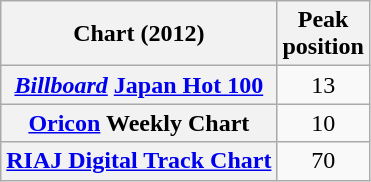<table class="wikitable plainrowheaders sortable" style="text-align:center;" border="1">
<tr>
<th scope="col">Chart (2012)</th>
<th scope="col">Peak<br>position</th>
</tr>
<tr>
<th scope="row"><em><a href='#'>Billboard</a></em> <a href='#'>Japan Hot 100</a></th>
<td>13</td>
</tr>
<tr>
<th scope="row"><a href='#'>Oricon</a> Weekly Chart</th>
<td>10</td>
</tr>
<tr>
<th scope="row"><a href='#'>RIAJ Digital Track Chart</a></th>
<td>70</td>
</tr>
</table>
